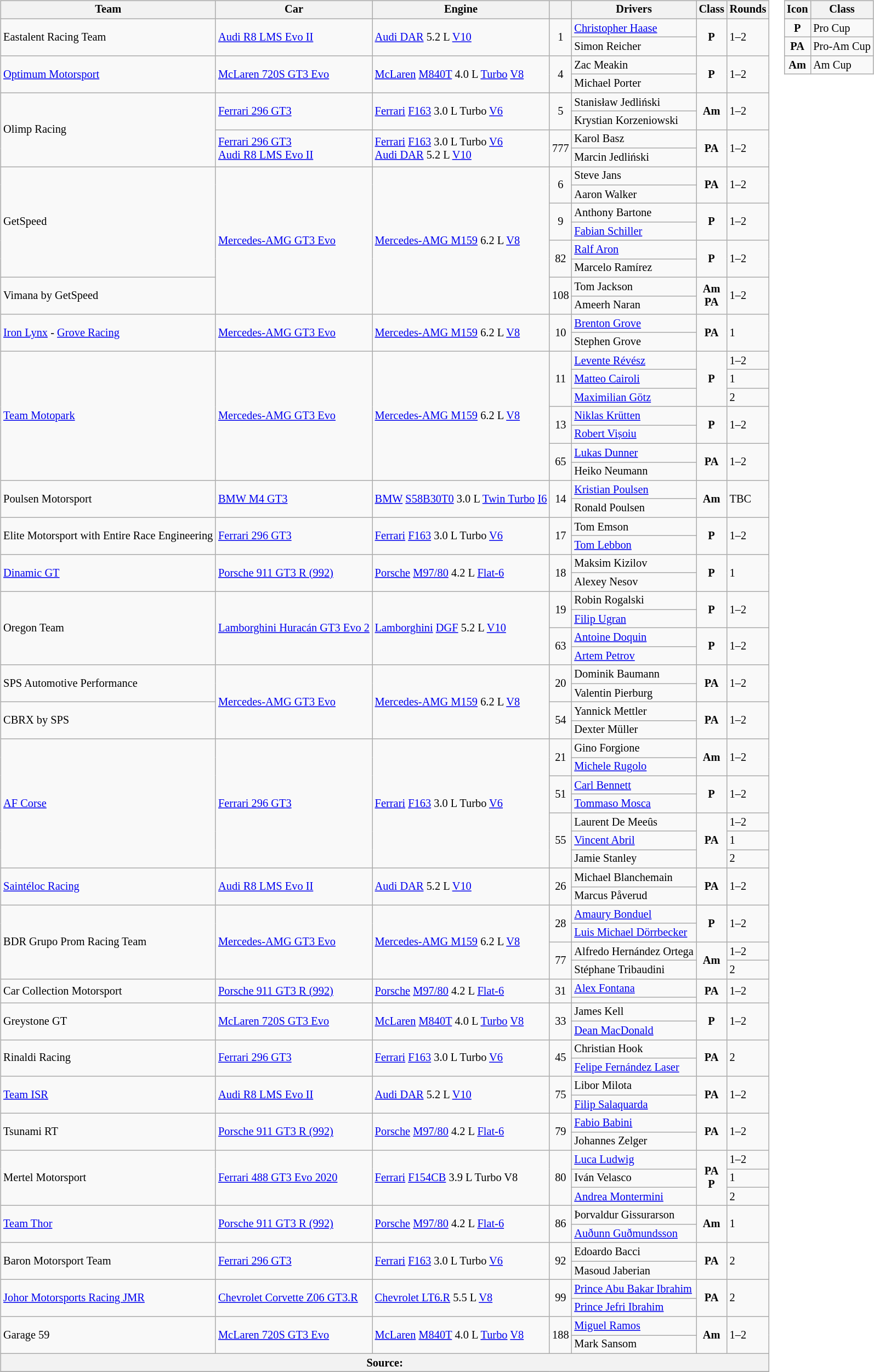<table>
<tr>
<td><br><table class="wikitable" style="font-size: 85%">
<tr>
<th>Team</th>
<th>Car</th>
<th>Engine</th>
<th></th>
<th>Drivers</th>
<th>Class</th>
<th>Rounds</th>
</tr>
<tr>
<td rowspan="2"> Eastalent Racing Team</td>
<td rowspan="2"><a href='#'>Audi R8 LMS Evo II</a></td>
<td rowspan="2"><a href='#'>Audi DAR</a> 5.2 L <a href='#'>V10</a></td>
<td rowspan="2" align="center">1</td>
<td> <a href='#'>Christopher Haase</a></td>
<td rowspan="2" align="center"><strong><span>P</span></strong></td>
<td rowspan="2">1–2</td>
</tr>
<tr>
<td> Simon Reicher</td>
</tr>
<tr>
<td rowspan="2"> <a href='#'>Optimum Motorsport</a></td>
<td rowspan="2"><a href='#'>McLaren 720S GT3 Evo</a></td>
<td rowspan="2"><a href='#'>McLaren</a> <a href='#'>M840T</a> 4.0 L <a href='#'>Turbo</a> <a href='#'>V8</a></td>
<td rowspan="2" align="center">4</td>
<td> Zac Meakin</td>
<td rowspan="2" align="center"><strong><span>P</span></strong></td>
<td rowspan="2">1–2</td>
</tr>
<tr>
<td> Michael Porter</td>
</tr>
<tr>
<td rowspan="4"> Olimp Racing</td>
<td rowspan="2"><a href='#'>Ferrari 296 GT3</a></td>
<td rowspan="2"><a href='#'>Ferrari</a> <a href='#'>F163</a> 3.0 L Turbo <a href='#'>V6</a></td>
<td rowspan="2" align="center">5</td>
<td> Stanisław Jedliński</td>
<td rowspan="2" align="center"><strong><span>Am</span></strong></td>
<td rowspan="2">1–2</td>
</tr>
<tr>
<td> Krystian Korzeniowski</td>
</tr>
<tr>
<td rowspan="2"><a href='#'>Ferrari 296 GT3</a> <small></small><br><a href='#'>Audi R8 LMS Evo II</a> <small></small></td>
<td rowspan="2"><a href='#'>Ferrari</a> <a href='#'>F163</a> 3.0 L Turbo <a href='#'>V6</a><br><a href='#'>Audi DAR</a> 5.2 L <a href='#'>V10</a></td>
<td rowspan="2" align="center">777</td>
<td> Karol Basz</td>
<td rowspan="2" align="center"><strong><span>PA</span></strong></td>
<td rowspan="2">1–2</td>
</tr>
<tr>
<td> Marcin Jedliński</td>
</tr>
<tr>
<td rowspan="6"> GetSpeed</td>
<td rowspan="8"><a href='#'>Mercedes-AMG GT3 Evo</a></td>
<td rowspan="8"><a href='#'>Mercedes-AMG M159</a> 6.2 L <a href='#'>V8</a></td>
<td rowspan="2" align="center">6</td>
<td> Steve Jans</td>
<td rowspan="2" align="center"><strong><span>PA</span></strong></td>
<td rowspan="2">1–2</td>
</tr>
<tr>
<td> Aaron Walker</td>
</tr>
<tr>
<td rowspan="2" align="center">9</td>
<td> Anthony Bartone</td>
<td rowspan="2" align="center"><strong><span>P</span></strong></td>
<td rowspan="2">1–2</td>
</tr>
<tr>
<td> <a href='#'>Fabian Schiller</a></td>
</tr>
<tr>
<td rowspan="2" align="center">82</td>
<td> <a href='#'>Ralf Aron</a></td>
<td rowspan="2" align="center"><strong><span>P</span></strong></td>
<td rowspan="2">1–2</td>
</tr>
<tr>
<td> Marcelo Ramírez</td>
</tr>
<tr>
<td rowspan="2"> Vimana by GetSpeed</td>
<td rowspan="2" align="center">108</td>
<td> Tom Jackson</td>
<td rowspan="2" align="center"><strong><span>Am</span></strong> <small></small><br><strong><span>PA</span></strong> <small></small></td>
<td rowspan="2">1–2</td>
</tr>
<tr>
<td> Ameerh Naran</td>
</tr>
<tr>
<td rowspan="2"> <a href='#'>Iron Lynx</a> - <a href='#'>Grove Racing</a></td>
<td rowspan="2"><a href='#'>Mercedes-AMG GT3 Evo</a></td>
<td rowspan="2"><a href='#'>Mercedes-AMG M159</a> 6.2 L <a href='#'>V8</a></td>
<td rowspan="2" align="center">10</td>
<td> <a href='#'>Brenton Grove</a></td>
<td rowspan="2" align="center"><strong><span>PA</span></strong></td>
<td rowspan="2">1</td>
</tr>
<tr>
<td> Stephen Grove</td>
</tr>
<tr>
<td rowspan="7"> <a href='#'>Team Motopark</a></td>
<td rowspan="7"><a href='#'>Mercedes-AMG GT3 Evo</a></td>
<td rowspan="7"><a href='#'>Mercedes-AMG M159</a> 6.2 L <a href='#'>V8</a></td>
<td rowspan="3" align="center">11</td>
<td> <a href='#'>Levente Révész</a></td>
<td rowspan="3" align="center"><strong><span>P</span></strong></td>
<td>1–2</td>
</tr>
<tr>
<td> <a href='#'>Matteo Cairoli</a></td>
<td>1</td>
</tr>
<tr>
<td> <a href='#'>Maximilian Götz</a></td>
<td>2</td>
</tr>
<tr>
<td rowspan="2" align="center">13</td>
<td> <a href='#'>Niklas Krütten</a></td>
<td rowspan="2" align="center"><strong><span>P</span></strong></td>
<td rowspan="2">1–2</td>
</tr>
<tr>
<td> <a href='#'>Robert Vișoiu</a></td>
</tr>
<tr>
<td rowspan="2" align="center">65</td>
<td> <a href='#'>Lukas Dunner</a></td>
<td rowspan="2" align="center"><strong><span>PA</span></strong></td>
<td rowspan="2">1–2</td>
</tr>
<tr>
<td> Heiko Neumann</td>
</tr>
<tr>
<td rowspan="2"> Poulsen Motorsport</td>
<td rowspan="2"><a href='#'>BMW M4 GT3</a></td>
<td rowspan="2"><a href='#'>BMW</a> <a href='#'>S58B30T0</a> 3.0 L <a href='#'>Twin Turbo</a> <a href='#'>I6</a></td>
<td rowspan="2" align="center">14</td>
<td> <a href='#'>Kristian Poulsen</a></td>
<td rowspan="2" align="center"><strong><span>Am</span></strong></td>
<td rowspan="2">TBC</td>
</tr>
<tr>
<td> Ronald Poulsen</td>
</tr>
<tr>
<td rowspan="2"> Elite Motorsport with Entire Race Engineering</td>
<td rowspan="2"><a href='#'>Ferrari 296 GT3</a></td>
<td rowspan="2"><a href='#'>Ferrari</a> <a href='#'>F163</a> 3.0 L Turbo <a href='#'>V6</a></td>
<td rowspan="2" align="center">17</td>
<td> Tom Emson</td>
<td rowspan="2" align="center"><strong><span>P</span></strong></td>
<td rowspan="2">1–2</td>
</tr>
<tr>
<td> <a href='#'>Tom Lebbon</a></td>
</tr>
<tr>
<td rowspan="2"> <a href='#'>Dinamic GT</a></td>
<td rowspan="2"><a href='#'>Porsche 911 GT3 R (992)</a></td>
<td rowspan="2"><a href='#'>Porsche</a> <a href='#'>M97/80</a> 4.2 L <a href='#'>Flat-6</a></td>
<td rowspan="2" align="center">18</td>
<td> Maksim Kizilov</td>
<td rowspan="2" align="center"><strong><span>P</span></strong></td>
<td rowspan="2">1</td>
</tr>
<tr>
<td> Alexey Nesov</td>
</tr>
<tr>
<td rowspan="4"> Oregon Team</td>
<td rowspan="4"><a href='#'>Lamborghini Huracán GT3 Evo 2</a></td>
<td rowspan="4"><a href='#'>Lamborghini</a> <a href='#'>DGF</a> 5.2 L <a href='#'>V10</a></td>
<td rowspan="2" align="center">19</td>
<td> Robin Rogalski</td>
<td rowspan="2" align="center"><strong><span>P</span></strong></td>
<td rowspan="2">1–2</td>
</tr>
<tr>
<td> <a href='#'>Filip Ugran</a></td>
</tr>
<tr>
<td rowspan="2" align="center">63</td>
<td> <a href='#'>Antoine Doquin</a></td>
<td rowspan="2" align="center"><strong><span>P</span></strong></td>
<td rowspan="2">1–2</td>
</tr>
<tr>
<td> <a href='#'>Artem Petrov</a></td>
</tr>
<tr>
<td rowspan="2"> SPS Automotive Performance</td>
<td rowspan="4"><a href='#'>Mercedes-AMG GT3 Evo</a></td>
<td rowspan="4"><a href='#'>Mercedes-AMG M159</a> 6.2 L <a href='#'>V8</a></td>
<td rowspan="2" align="center">20</td>
<td> Dominik Baumann</td>
<td rowspan="2" align="center"><strong><span>PA</span></strong></td>
<td rowspan="2">1–2</td>
</tr>
<tr>
<td> Valentin Pierburg</td>
</tr>
<tr>
<td rowspan="2"> CBRX by SPS</td>
<td rowspan="2" align="center">54</td>
<td> Yannick Mettler</td>
<td rowspan="2" align="center"><strong><span>PA</span></strong></td>
<td rowspan="2">1–2</td>
</tr>
<tr>
<td> Dexter Müller</td>
</tr>
<tr>
<td rowspan="7"> <a href='#'>AF Corse</a></td>
<td rowspan="7"><a href='#'>Ferrari 296 GT3</a></td>
<td rowspan="7"><a href='#'>Ferrari</a> <a href='#'>F163</a> 3.0 L Turbo <a href='#'>V6</a></td>
<td rowspan="2" align="center">21</td>
<td> Gino Forgione</td>
<td rowspan="2" align="center"><strong><span>Am</span></strong></td>
<td rowspan="2">1–2</td>
</tr>
<tr>
<td> <a href='#'>Michele Rugolo</a></td>
</tr>
<tr>
<td rowspan="2" align="center">51</td>
<td> <a href='#'>Carl Bennett</a></td>
<td rowspan="2" align="center"><strong><span>P</span></strong></td>
<td rowspan="2">1–2</td>
</tr>
<tr>
<td> <a href='#'>Tommaso Mosca</a></td>
</tr>
<tr>
<td rowspan="3" align="center">55</td>
<td> Laurent De Meeûs</td>
<td rowspan="3" align="center"><strong><span>PA</span></strong></td>
<td>1–2</td>
</tr>
<tr>
<td> <a href='#'>Vincent Abril</a></td>
<td>1</td>
</tr>
<tr>
<td> Jamie Stanley</td>
<td>2</td>
</tr>
<tr>
<td rowspan="2"> <a href='#'>Saintéloc Racing</a></td>
<td rowspan="2"><a href='#'>Audi R8 LMS Evo II</a></td>
<td rowspan="2"><a href='#'>Audi DAR</a> 5.2 L <a href='#'>V10</a></td>
<td rowspan="2" align="center">26</td>
<td> Michael Blanchemain</td>
<td rowspan="2" align="center"><strong><span>PA</span></strong></td>
<td rowspan="2">1–2</td>
</tr>
<tr>
<td> Marcus Påverud</td>
</tr>
<tr>
<td rowspan="4"> BDR Grupo Prom Racing Team</td>
<td rowspan="4"><a href='#'>Mercedes-AMG GT3 Evo</a></td>
<td rowspan="4"><a href='#'>Mercedes-AMG M159</a> 6.2 L <a href='#'>V8</a></td>
<td rowspan="2" align="center">28</td>
<td> <a href='#'>Amaury Bonduel</a></td>
<td rowspan="2" align="center"><strong><span>P</span></strong></td>
<td rowspan="2">1–2</td>
</tr>
<tr>
<td> <a href='#'>Luis Michael Dörrbecker</a></td>
</tr>
<tr>
<td rowspan="2" align="center">77</td>
<td> Alfredo Hernández Ortega</td>
<td rowspan="2" align="center"><strong><span>Am</span></strong></td>
<td>1–2</td>
</tr>
<tr>
<td> Stéphane Tribaudini</td>
<td>2</td>
</tr>
<tr>
<td rowspan="2"> Car Collection Motorsport</td>
<td rowspan="2"><a href='#'>Porsche 911 GT3 R (992)</a></td>
<td rowspan="2"><a href='#'>Porsche</a> <a href='#'>M97/80</a> 4.2 L <a href='#'>Flat-6</a></td>
<td rowspan="2" align="center">31</td>
<td> <a href='#'>Alex Fontana</a></td>
<td rowspan="2" align="center"><strong><span>PA</span></strong></td>
<td rowspan="2">1–2</td>
</tr>
<tr>
<td> </td>
</tr>
<tr>
<td rowspan="2"> Greystone GT</td>
<td rowspan="2"><a href='#'>McLaren 720S GT3 Evo</a></td>
<td rowspan="2"><a href='#'>McLaren</a> <a href='#'>M840T</a> 4.0 L <a href='#'>Turbo</a> <a href='#'>V8</a></td>
<td rowspan="2" align="center">33</td>
<td> James Kell</td>
<td rowspan="2" align="center"><strong><span>P</span></strong></td>
<td rowspan="2">1–2</td>
</tr>
<tr>
<td> <a href='#'>Dean MacDonald</a></td>
</tr>
<tr>
<td rowspan="2"> Rinaldi Racing</td>
<td rowspan="2"><a href='#'>Ferrari 296 GT3</a></td>
<td rowspan="2"><a href='#'>Ferrari</a> <a href='#'>F163</a> 3.0 L Turbo <a href='#'>V6</a></td>
<td rowspan="2" align="center">45</td>
<td> Christian Hook</td>
<td rowspan="2" align="center"><strong><span>PA</span></strong></td>
<td rowspan="2">2</td>
</tr>
<tr>
<td> <a href='#'>Felipe Fernández Laser</a></td>
</tr>
<tr>
<td rowspan="2"> <a href='#'>Team ISR</a></td>
<td rowspan="2"><a href='#'>Audi R8 LMS Evo II</a></td>
<td rowspan="2"><a href='#'>Audi DAR</a> 5.2 L <a href='#'>V10</a></td>
<td rowspan="2" align="center">75</td>
<td> Libor Milota</td>
<td rowspan="2" align="center"><strong><span>PA</span></strong></td>
<td rowspan="2">1–2</td>
</tr>
<tr>
<td> <a href='#'>Filip Salaquarda</a></td>
</tr>
<tr>
<td rowspan="2"> Tsunami RT</td>
<td rowspan="2"><a href='#'>Porsche 911 GT3 R (992)</a></td>
<td rowspan="2"><a href='#'>Porsche</a> <a href='#'>M97/80</a> 4.2 L <a href='#'>Flat-6</a></td>
<td rowspan="2" align="center">79</td>
<td> <a href='#'>Fabio Babini</a></td>
<td rowspan="2" align="center"><strong><span>PA</span></strong></td>
<td rowspan="2">1–2</td>
</tr>
<tr>
<td> Johannes Zelger</td>
</tr>
<tr>
<td rowspan="3"> Mertel Motorsport</td>
<td rowspan="3"><a href='#'>Ferrari 488 GT3 Evo 2020</a></td>
<td rowspan="3"><a href='#'>Ferrari</a> <a href='#'>F154CB</a> 3.9 L Turbo V8</td>
<td rowspan="3" align="center">80</td>
<td> <a href='#'>Luca Ludwig</a></td>
<td rowspan="3" align="center"><strong><span>PA</span></strong><small></small><br><strong><span>P</span></strong><small></small></td>
<td>1–2</td>
</tr>
<tr>
<td> Iván Velasco</td>
<td>1</td>
</tr>
<tr>
<td> <a href='#'>Andrea Montermini</a></td>
<td>2</td>
</tr>
<tr>
<td rowspan="2"> <a href='#'>Team Thor</a></td>
<td rowspan="2"><a href='#'>Porsche 911 GT3 R (992)</a></td>
<td rowspan="2"><a href='#'>Porsche</a> <a href='#'>M97/80</a> 4.2 L <a href='#'>Flat-6</a></td>
<td rowspan="2" align="center">86</td>
<td> Þorvaldur Gissurarson</td>
<td rowspan="2" align="center"><strong><span>Am</span></strong></td>
<td rowspan="2">1</td>
</tr>
<tr>
<td> <a href='#'>Auðunn Guðmundsson</a></td>
</tr>
<tr>
<td rowspan="2"> Baron Motorsport Team</td>
<td rowspan="2"><a href='#'>Ferrari 296 GT3</a></td>
<td rowspan="2"><a href='#'>Ferrari</a> <a href='#'>F163</a> 3.0 L Turbo <a href='#'>V6</a></td>
<td rowspan="2" align="center">92</td>
<td> Edoardo Bacci</td>
<td rowspan="2" align="center"><strong><span>PA</span></strong></td>
<td rowspan="2">2</td>
</tr>
<tr>
<td> Masoud Jaberian</td>
</tr>
<tr>
<td rowspan="2"> <a href='#'>Johor Motorsports Racing JMR</a></td>
<td rowspan="2"><a href='#'>Chevrolet Corvette Z06 GT3.R</a></td>
<td rowspan="2"><a href='#'>Chevrolet LT6.R</a> 5.5 L <a href='#'>V8</a></td>
<td rowspan="2" align=center>99</td>
<td> <a href='#'>Prince Abu Bakar Ibrahim</a></td>
<td rowspan="2" align=center><strong><span>PA</span></strong></td>
<td rowspan="2">2</td>
</tr>
<tr>
<td> <a href='#'>Prince Jefri Ibrahim</a></td>
</tr>
<tr>
<td rowspan="2"> Garage 59</td>
<td rowspan="2"><a href='#'>McLaren 720S GT3 Evo</a></td>
<td rowspan="2"><a href='#'>McLaren</a> <a href='#'>M840T</a> 4.0 L <a href='#'>Turbo</a> <a href='#'>V8</a></td>
<td rowspan="2" align="center">188</td>
<td> <a href='#'>Miguel Ramos</a></td>
<td rowspan="2" align="center"><strong><span>Am</span></strong></td>
<td rowspan="2">1–2</td>
</tr>
<tr>
<td> Mark Sansom</td>
</tr>
<tr>
<th colspan="7">Source:</th>
</tr>
<tr>
</tr>
</table>
</td>
<td valign="top"><br><table class="wikitable" style="font-size: 85%;">
<tr>
<th>Icon</th>
<th>Class</th>
</tr>
<tr>
<td align="center"><strong><span>P</span></strong></td>
<td>Pro Cup</td>
</tr>
<tr>
<td align="center"><strong><span>PA</span></strong></td>
<td>Pro-Am Cup</td>
</tr>
<tr>
<td align="center"><strong><span>Am</span></strong></td>
<td>Am Cup</td>
</tr>
</table>
</td>
</tr>
</table>
